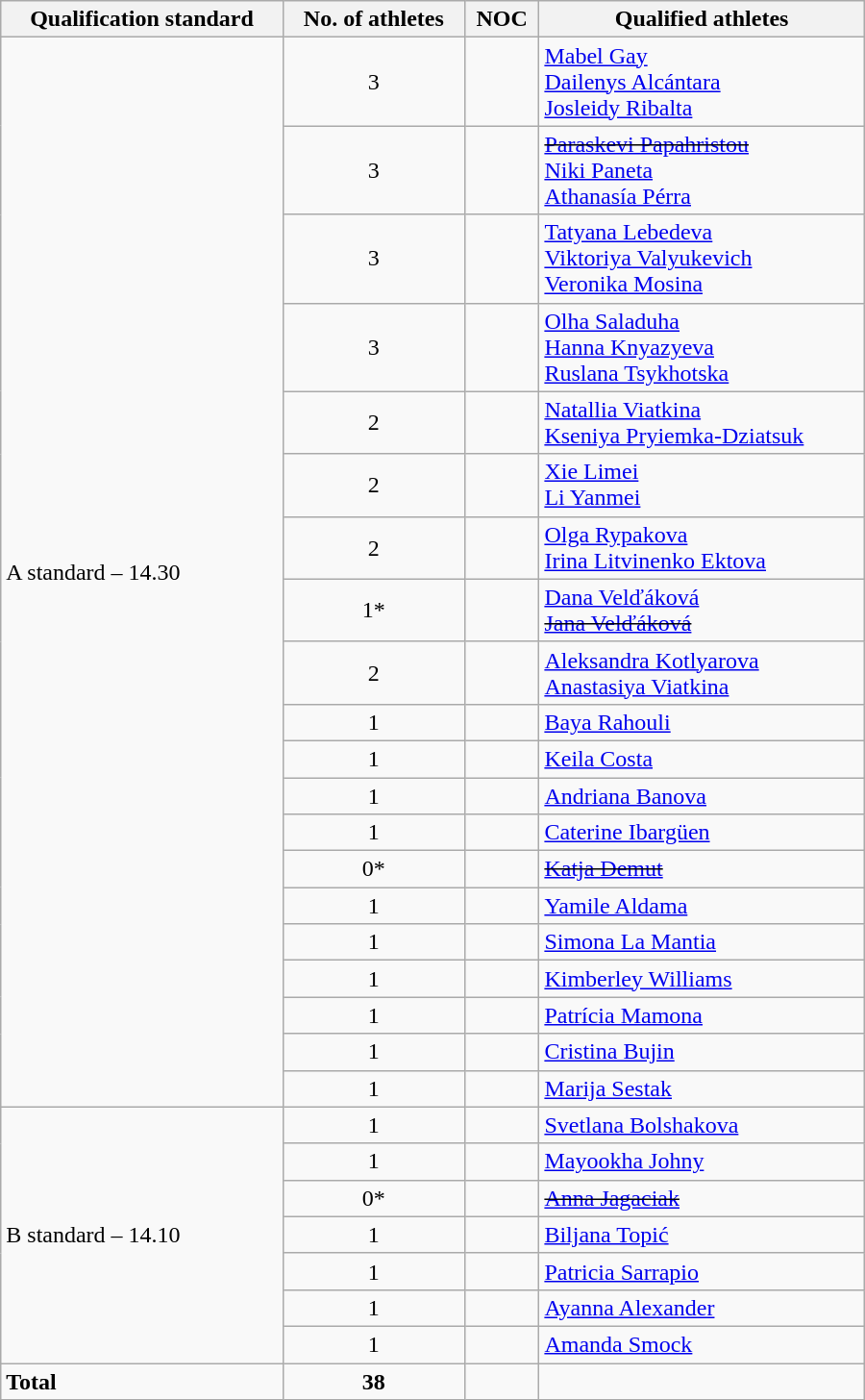<table class="wikitable"  style="text-align:left; width:600px;">
<tr>
<th>Qualification standard</th>
<th>No. of athletes</th>
<th>NOC</th>
<th>Qualified athletes</th>
</tr>
<tr>
<td rowspan="20">A standard – 14.30</td>
<td align=center>3</td>
<td></td>
<td><a href='#'>Mabel Gay</a><br><a href='#'>Dailenys Alcántara</a><br><a href='#'>Josleidy Ribalta</a></td>
</tr>
<tr>
<td align=center>3</td>
<td></td>
<td><s><a href='#'>Paraskevi Papahristou</a></s><br><a href='#'>Niki Paneta</a><br><a href='#'>Athanasía Pérra</a></td>
</tr>
<tr>
<td align=center>3</td>
<td></td>
<td><a href='#'>Tatyana Lebedeva</a><br><a href='#'>Viktoriya Valyukevich</a><br><a href='#'>Veronika Mosina</a></td>
</tr>
<tr>
<td align=center>3</td>
<td></td>
<td><a href='#'>Olha Saladuha</a><br><a href='#'>Hanna Knyazyeva</a><br><a href='#'>Ruslana Tsykhotska</a></td>
</tr>
<tr>
<td align=center>2</td>
<td></td>
<td><a href='#'>Natallia Viatkina</a><br><a href='#'>Kseniya Pryiemka-Dziatsuk</a></td>
</tr>
<tr>
<td align=center>2</td>
<td></td>
<td><a href='#'>Xie Limei</a><br><a href='#'>Li Yanmei</a></td>
</tr>
<tr>
<td align=center>2</td>
<td></td>
<td><a href='#'>Olga Rypakova</a><br><a href='#'>Irina Litvinenko Ektova</a></td>
</tr>
<tr>
<td align=center>1*</td>
<td></td>
<td><a href='#'>Dana Velďáková</a><br><s><a href='#'>Jana Velďáková</a></s></td>
</tr>
<tr>
<td align=center>2</td>
<td></td>
<td><a href='#'>Aleksandra Kotlyarova</a><br><a href='#'>Anastasiya Viatkina</a></td>
</tr>
<tr>
<td align=center>1</td>
<td></td>
<td><a href='#'>Baya Rahouli</a></td>
</tr>
<tr>
<td align=center>1</td>
<td></td>
<td><a href='#'>Keila Costa</a></td>
</tr>
<tr>
<td align=center>1</td>
<td></td>
<td><a href='#'>Andriana Banova</a></td>
</tr>
<tr>
<td align=center>1</td>
<td></td>
<td><a href='#'>Caterine Ibargüen</a></td>
</tr>
<tr>
<td align=center>0*</td>
<td></td>
<td><s><a href='#'>Katja Demut</a></s></td>
</tr>
<tr>
<td align=center>1</td>
<td></td>
<td><a href='#'>Yamile Aldama</a></td>
</tr>
<tr>
<td align=center>1</td>
<td></td>
<td><a href='#'>Simona La Mantia</a></td>
</tr>
<tr>
<td align=center>1</td>
<td></td>
<td><a href='#'>Kimberley Williams</a></td>
</tr>
<tr>
<td align=center>1</td>
<td></td>
<td><a href='#'>Patrícia Mamona</a></td>
</tr>
<tr>
<td align=center>1</td>
<td></td>
<td><a href='#'>Cristina Bujin</a></td>
</tr>
<tr>
<td align=center>1</td>
<td></td>
<td><a href='#'>Marija Sestak</a></td>
</tr>
<tr>
<td rowspan="7">B standard – 14.10</td>
<td align=center>1</td>
<td></td>
<td><a href='#'>Svetlana Bolshakova</a></td>
</tr>
<tr>
<td align=center>1</td>
<td></td>
<td><a href='#'>Mayookha Johny</a></td>
</tr>
<tr>
<td align=center>0*</td>
<td></td>
<td><s><a href='#'>Anna Jagaciak</a></s></td>
</tr>
<tr>
<td align=center>1</td>
<td></td>
<td><a href='#'>Biljana Topić</a></td>
</tr>
<tr>
<td align=center>1</td>
<td></td>
<td><a href='#'>Patricia Sarrapio</a></td>
</tr>
<tr>
<td align=center>1</td>
<td></td>
<td><a href='#'>Ayanna Alexander</a></td>
</tr>
<tr>
<td align=center>1</td>
<td></td>
<td><a href='#'>Amanda Smock</a></td>
</tr>
<tr>
<td><strong>Total</strong></td>
<td align=center><strong>38</strong></td>
<td></td>
<td></td>
</tr>
</table>
